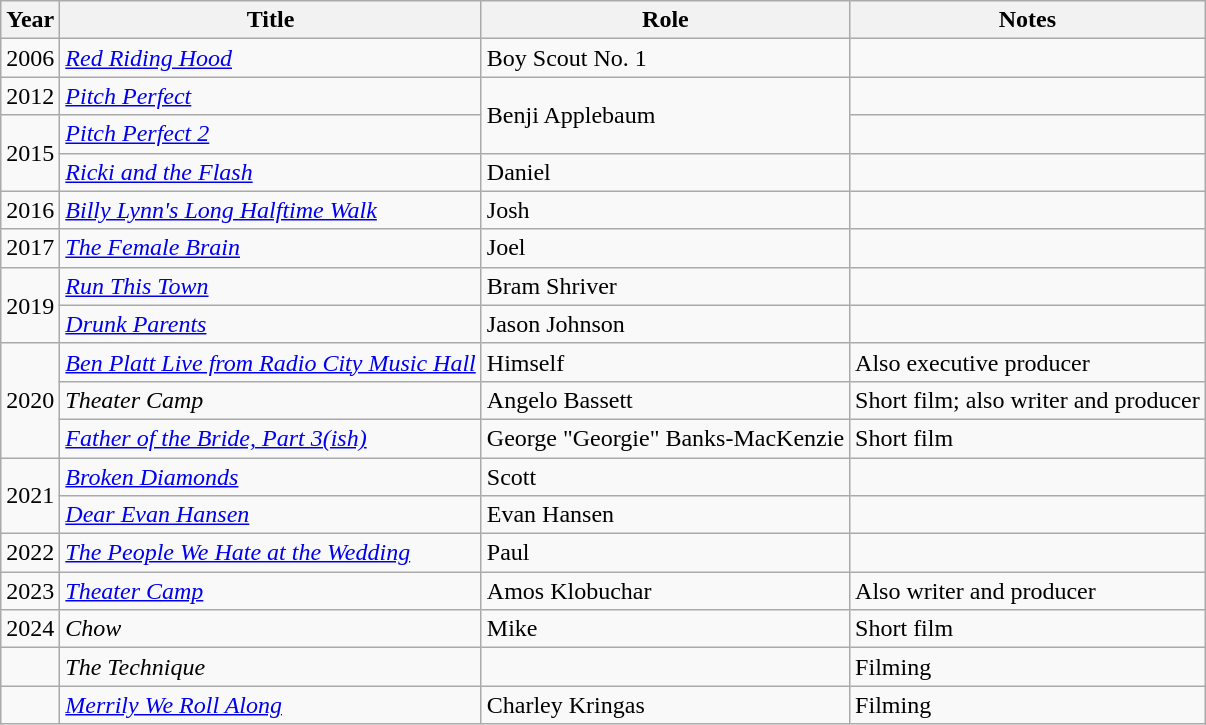<table class="wikitable sortable">
<tr>
<th>Year</th>
<th>Title</th>
<th>Role</th>
<th>Notes</th>
</tr>
<tr>
<td>2006</td>
<td><em><a href='#'>Red Riding Hood</a></em></td>
<td>Boy Scout No. 1</td>
<td></td>
</tr>
<tr>
<td>2012</td>
<td><em><a href='#'>Pitch Perfect</a></em></td>
<td rowspan="2">Benji Applebaum</td>
<td></td>
</tr>
<tr>
<td rowspan="2">2015</td>
<td><em><a href='#'>Pitch Perfect 2</a></em></td>
<td></td>
</tr>
<tr>
<td><em><a href='#'>Ricki and the Flash</a></em></td>
<td>Daniel</td>
<td></td>
</tr>
<tr>
<td>2016</td>
<td><em><a href='#'>Billy Lynn's Long Halftime Walk</a></em></td>
<td>Josh</td>
<td></td>
</tr>
<tr>
<td>2017</td>
<td><em><a href='#'>The Female Brain</a></em></td>
<td>Joel</td>
<td></td>
</tr>
<tr>
<td rowspan="2">2019</td>
<td><em><a href='#'>Run This Town</a></em></td>
<td>Bram Shriver</td>
<td></td>
</tr>
<tr>
<td><em><a href='#'>Drunk Parents</a></em></td>
<td>Jason Johnson</td>
<td></td>
</tr>
<tr>
<td rowspan="3">2020</td>
<td><em><a href='#'>Ben Platt Live from Radio City Music Hall</a></em></td>
<td>Himself</td>
<td>Also executive producer</td>
</tr>
<tr>
<td><em>Theater Camp</em></td>
<td>Angelo Bassett</td>
<td>Short film; also writer and producer</td>
</tr>
<tr>
<td><em><a href='#'>Father of the Bride, Part 3(ish)</a></em></td>
<td>George "Georgie" Banks-MacKenzie</td>
<td>Short film</td>
</tr>
<tr>
<td rowspan="2">2021</td>
<td><em><a href='#'>Broken Diamonds</a></em></td>
<td>Scott</td>
<td></td>
</tr>
<tr>
<td><em><a href='#'>Dear Evan Hansen</a></em></td>
<td>Evan Hansen</td>
<td></td>
</tr>
<tr>
<td>2022</td>
<td><em><a href='#'>The People We Hate at the Wedding</a></em></td>
<td>Paul</td>
<td></td>
</tr>
<tr>
<td>2023</td>
<td><em><a href='#'>Theater Camp</a></em></td>
<td>Amos Klobuchar</td>
<td>Also writer and producer</td>
</tr>
<tr>
<td>2024</td>
<td><em>Chow</em></td>
<td>Mike</td>
<td>Short film</td>
</tr>
<tr>
<td></td>
<td><em>The Technique</em></td>
<td></td>
<td>Filming</td>
</tr>
<tr>
<td></td>
<td><em><a href='#'>Merrily We Roll Along</a></em></td>
<td>Charley Kringas</td>
<td>Filming</td>
</tr>
</table>
